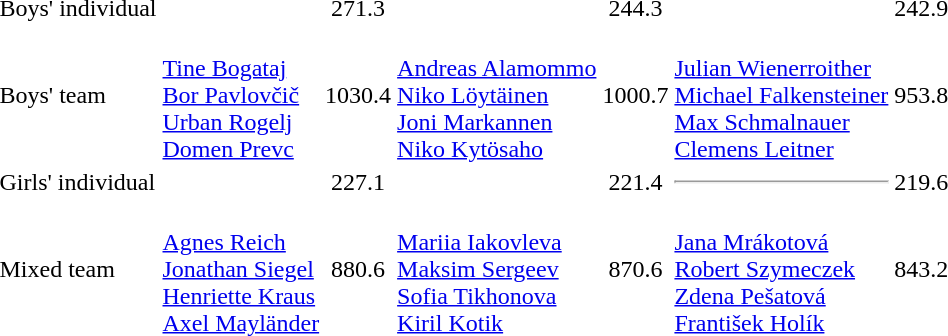<table>
<tr>
<td>Boys' individual <br></td>
<td></td>
<td align=center>271.3</td>
<td></td>
<td align=center>244.3</td>
<td></td>
<td align=center>242.9</td>
</tr>
<tr>
<td>Boys' team <br></td>
<td><br><a href='#'>Tine Bogataj</a><br><a href='#'>Bor Pavlovčič</a><br><a href='#'>Urban Rogelj</a><br><a href='#'>Domen Prevc</a></td>
<td align=center>1030.4</td>
<td><br><a href='#'>Andreas Alamommo</a><br><a href='#'>Niko Löytäinen</a><br><a href='#'>Joni Markannen</a><br><a href='#'>Niko Kytösaho</a></td>
<td align=center>1000.7</td>
<td><br><a href='#'>Julian Wienerroither</a><br><a href='#'>Michael Falkensteiner</a><br><a href='#'>Max Schmalnauer</a><br><a href='#'>Clemens Leitner</a></td>
<td align=center>953.8</td>
</tr>
<tr>
<td>Girls' individual <br></td>
<td></td>
<td align=center>227.1</td>
<td></td>
<td align=center>221.4</td>
<td><hr></td>
<td align=center>219.6</td>
</tr>
<tr>
<td>Mixed team <br></td>
<td><br><a href='#'>Agnes Reich</a><br><a href='#'>Jonathan Siegel</a><br><a href='#'>Henriette Kraus</a><br><a href='#'>Axel Mayländer</a></td>
<td align=center>880.6</td>
<td><br><a href='#'>Mariia Iakovleva</a><br><a href='#'>Maksim Sergeev</a><br><a href='#'>Sofia Tikhonova</a><br><a href='#'>Kiril Kotik</a></td>
<td align=center>870.6</td>
<td><br><a href='#'>Jana Mrákotová</a><br><a href='#'>Robert Szymeczek</a><br><a href='#'>Zdena Pešatová</a><br><a href='#'>František Holík</a></td>
<td align=center>843.2</td>
</tr>
</table>
